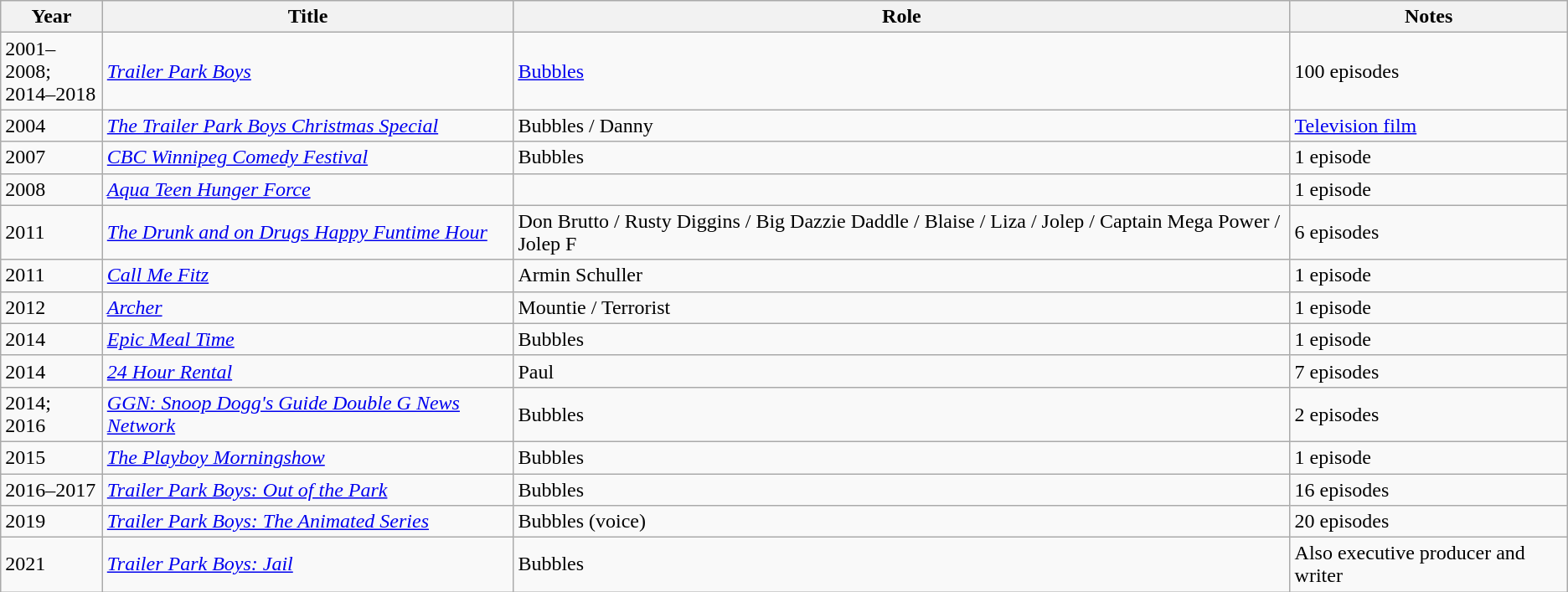<table class="wikitable sortable">
<tr>
<th>Year</th>
<th>Title</th>
<th>Role</th>
<th class="unsortable">Notes</th>
</tr>
<tr>
<td>2001–2008; <br> 2014–2018</td>
<td><em><a href='#'>Trailer Park Boys</a></em></td>
<td><a href='#'>Bubbles</a></td>
<td>100 episodes</td>
</tr>
<tr>
<td>2004</td>
<td data-sort-value="Trailer Park Boys Christmas Special, The"><em><a href='#'>The Trailer Park Boys Christmas Special</a></em></td>
<td>Bubbles / Danny</td>
<td><a href='#'>Television film</a></td>
</tr>
<tr>
<td>2007</td>
<td><em><a href='#'>CBC Winnipeg Comedy Festival</a></em></td>
<td>Bubbles</td>
<td>1 episode</td>
</tr>
<tr>
<td>2008</td>
<td><em><a href='#'>Aqua Teen Hunger Force</a></em></td>
<td></td>
<td>1 episode</td>
</tr>
<tr>
<td>2011</td>
<td data-sort-value="Drunk and on Drugs Happy Funtime Hour, The"><em><a href='#'>The Drunk and on Drugs Happy Funtime Hour</a></em></td>
<td>Don Brutto / Rusty Diggins / Big Dazzie Daddle / Blaise / Liza / Jolep / Captain Mega Power / Jolep F</td>
<td>6 episodes</td>
</tr>
<tr>
<td>2011</td>
<td><em><a href='#'>Call Me Fitz</a></em></td>
<td>Armin Schuller</td>
<td>1 episode</td>
</tr>
<tr>
<td>2012</td>
<td><em><a href='#'>Archer</a></em></td>
<td>Mountie / Terrorist</td>
<td>1 episode</td>
</tr>
<tr>
<td>2014</td>
<td><em><a href='#'>Epic Meal Time</a></em></td>
<td>Bubbles</td>
<td>1 episode</td>
</tr>
<tr>
<td>2014</td>
<td><em><a href='#'>24 Hour Rental</a></em></td>
<td>Paul</td>
<td>7 episodes</td>
</tr>
<tr>
<td>2014; <br> 2016</td>
<td><em><a href='#'>GGN: Snoop Dogg's Guide Double G News Network</a></em></td>
<td>Bubbles</td>
<td>2 episodes</td>
</tr>
<tr>
<td>2015</td>
<td data-sort-value="Playboy Morningshow, The"><em><a href='#'>The Playboy Morningshow</a></em></td>
<td>Bubbles</td>
<td>1 episode</td>
</tr>
<tr>
<td>2016–2017</td>
<td><em><a href='#'>Trailer Park Boys: Out of the Park</a></em></td>
<td>Bubbles</td>
<td>16 episodes</td>
</tr>
<tr>
<td>2019</td>
<td><em><a href='#'>Trailer Park Boys: The Animated Series</a></em></td>
<td>Bubbles (voice)</td>
<td>20 episodes</td>
</tr>
<tr>
<td>2021</td>
<td><em><a href='#'>Trailer Park Boys: Jail</a></em></td>
<td>Bubbles</td>
<td>Also executive producer and writer</td>
</tr>
</table>
